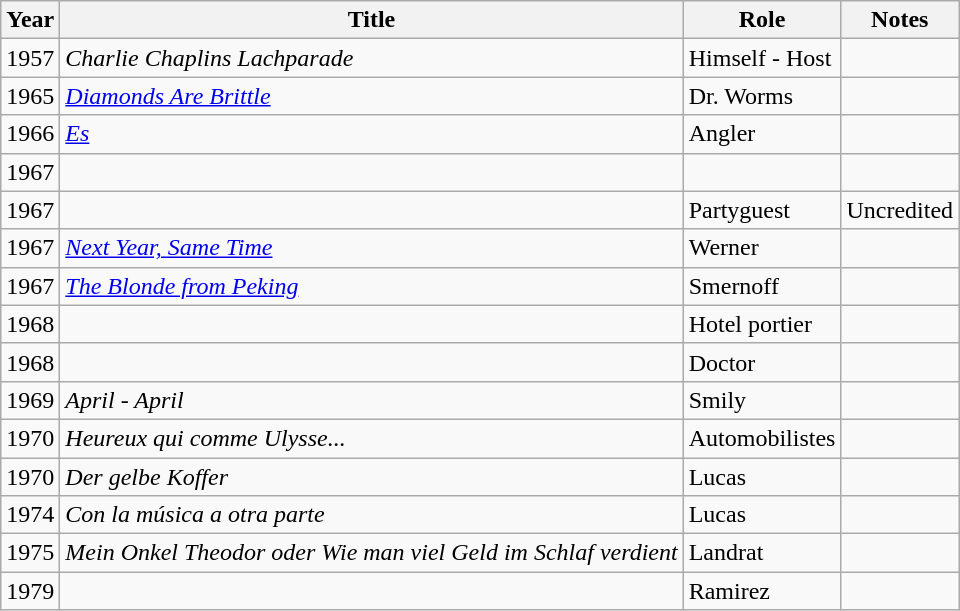<table class="wikitable">
<tr>
<th>Year</th>
<th>Title</th>
<th>Role</th>
<th>Notes</th>
</tr>
<tr>
<td>1957</td>
<td><em>Charlie Chaplins Lachparade</em></td>
<td>Himself - Host</td>
<td></td>
</tr>
<tr>
<td>1965</td>
<td><em><a href='#'>Diamonds Are Brittle</a></em></td>
<td>Dr. Worms</td>
<td></td>
</tr>
<tr>
<td>1966</td>
<td><em><a href='#'>Es</a></em></td>
<td>Angler</td>
<td></td>
</tr>
<tr>
<td>1967</td>
<td><em></em></td>
<td></td>
<td></td>
</tr>
<tr>
<td>1967</td>
<td><em></em></td>
<td>Partyguest</td>
<td>Uncredited</td>
</tr>
<tr>
<td>1967</td>
<td><em><a href='#'>Next Year, Same Time</a></em></td>
<td>Werner</td>
<td></td>
</tr>
<tr>
<td>1967</td>
<td><em><a href='#'>The Blonde from Peking</a></em></td>
<td>Smernoff</td>
<td></td>
</tr>
<tr>
<td>1968</td>
<td><em></em></td>
<td>Hotel portier</td>
<td></td>
</tr>
<tr>
<td>1968</td>
<td><em></em></td>
<td>Doctor</td>
<td></td>
</tr>
<tr>
<td>1969</td>
<td><em>April - April</em></td>
<td>Smily</td>
<td></td>
</tr>
<tr>
<td>1970</td>
<td><em>Heureux qui comme Ulysse...</em></td>
<td>Automobilistes</td>
<td></td>
</tr>
<tr>
<td>1970</td>
<td><em>Der gelbe Koffer</em></td>
<td>Lucas</td>
<td></td>
</tr>
<tr>
<td>1974</td>
<td><em>Con la música a otra parte</em></td>
<td>Lucas</td>
<td></td>
</tr>
<tr>
<td>1975</td>
<td><em>Mein Onkel Theodor oder Wie man viel Geld im Schlaf verdient</em></td>
<td>Landrat</td>
<td></td>
</tr>
<tr>
<td>1979</td>
<td><em></em></td>
<td>Ramirez</td>
<td></td>
</tr>
</table>
